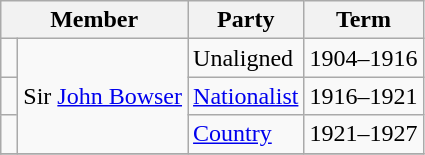<table class="wikitable">
<tr>
<th colspan="2">Member</th>
<th>Party</th>
<th>Term</th>
</tr>
<tr>
<td> </td>
<td rowspan="3">Sir <a href='#'>John Bowser</a></td>
<td>Unaligned</td>
<td>1904–1916</td>
</tr>
<tr>
<td> </td>
<td><a href='#'>Nationalist</a></td>
<td>1916–1921</td>
</tr>
<tr>
<td> </td>
<td><a href='#'>Country</a></td>
<td>1921–1927</td>
</tr>
<tr>
</tr>
</table>
